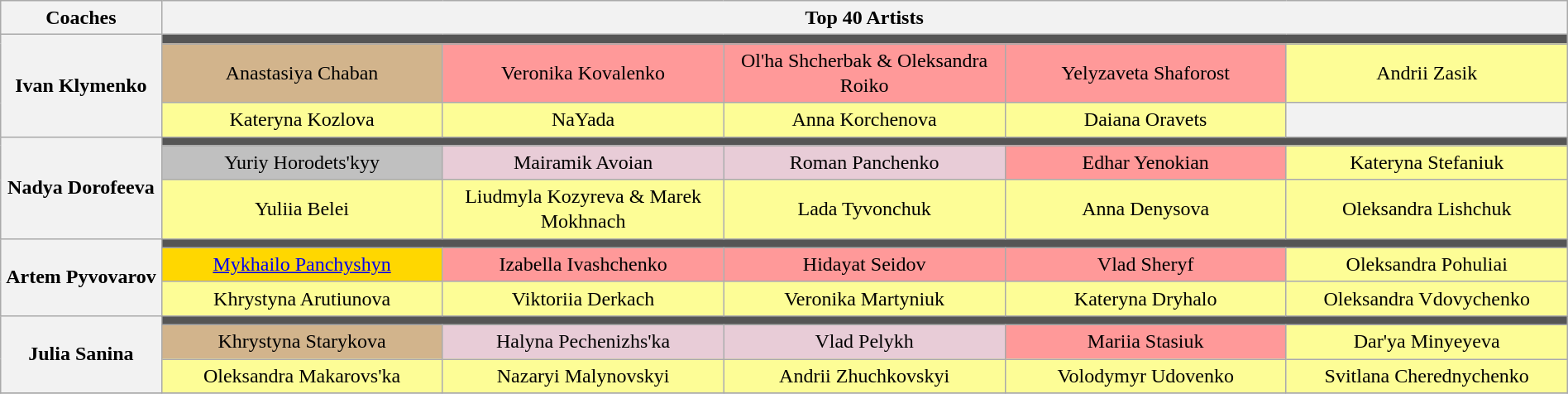<table class="wikitable" style="text-align:center; width:100%; line-height:20px">
<tr>
<th scope="col" style="width:08%">Coaches</th>
<th colspan="5" style="width:00%">Top 40 Artists</th>
</tr>
<tr>
<th rowspan="3">Ivan Klymenko</th>
<td colspan="5" style="background:#555"></td>
</tr>
<tr>
<td style="background:tan">Anastasiya Chaban</td>
<td style="background:#FF9999">Veronika Kovalenko</td>
<td style="background:#FF9999">Ol'ha Shcherbak & Oleksandra Roiko</td>
<td style="background:#FF9999">Yelyzaveta Shaforost</td>
<td style="background:#FDFD96">Andrii Zasik</td>
</tr>
<tr>
<td style="background:#FDFD96">Kateryna Kozlova</td>
<td style="background:#FDFD96">NaYada</td>
<td style="background:#FDFD96">Anna Korchenova</td>
<td style="background:#FDFD96">Daiana Oravets</td>
<th></th>
</tr>
<tr>
<th rowspan="3">Nadya Dorofeeva</th>
<td colspan="5" style="background:#555"></td>
</tr>
<tr>
<td style="background:silver">Yuriy Horodets'kyy</td>
<td style="background:#E8CCD7">Mairamik Avoian</td>
<td style="background:#E8CCD7">Roman Panchenko</td>
<td style="background:#FF9999">Edhar Yenokian</td>
<td style="background:#FDFD96">Kateryna Stefaniuk</td>
</tr>
<tr>
<td style="background:#FDFD96">Yuliia Belei</td>
<td style="background:#FDFD96">Liudmyla Kozyreva & Marek Mokhnach</td>
<td style="background:#FDFD96">Lada Tyvonchuk</td>
<td style="background:#FDFD96">Anna Denysova</td>
<td style="background:#FDFD96">Oleksandra Lishchuk</td>
</tr>
<tr>
<th rowspan="3">Artem Pyvovarov</th>
<td colspan="5" style="background:#555"></td>
</tr>
<tr>
<td style="background:gold"><a href='#'>Mykhailo Panchyshyn</a></td>
<td style="background:#FF9999">Izabella Ivashchenko</td>
<td style="background:#FF9999">Hidayat Seidov</td>
<td style="background:#FF9999">Vlad Sheryf</td>
<td style="background:#FDFD96">Oleksandra Pohuliai</td>
</tr>
<tr>
<td style="background:#FDFD96">Khrystyna Arutiunova</td>
<td style="background:#FDFD96">Viktoriia Derkach</td>
<td style="background:#FDFD96">Veronika Martyniuk</td>
<td style="background:#FDFD96">Kateryna Dryhalo</td>
<td style="background:#FDFD96">Oleksandra Vdovychenko</td>
</tr>
<tr>
<th rowspan="3">Julia Sanina</th>
<td colspan="5" style="background:#555"></td>
</tr>
<tr>
<td style="background:tan">Khrystyna Starykova</td>
<td style="background:#E8CCD7">Halyna Pechenizhs'ka</td>
<td style="background:#E8CCD7">Vlad Pelykh</td>
<td style="background:#FF9999">Mariia Stasiuk</td>
<td style="background:#FDFD96">Dar'ya Minyeyeva</td>
</tr>
<tr>
<td style="background:#FDFD96; width:14%">Oleksandra Makarovs'ka</td>
<td style="background:#FDFD96; width:14%">Nazaryi Malynovskyi</td>
<td style="background:#FDFD96; width:14%">Andrii Zhuchkovskyi</td>
<td style="background:#FDFD96; width:14%">Volodymyr Udovenko</td>
<td style="background:#FDFD96; width:14%">Svitlana Cherednychenko</td>
</tr>
<tr>
</tr>
</table>
